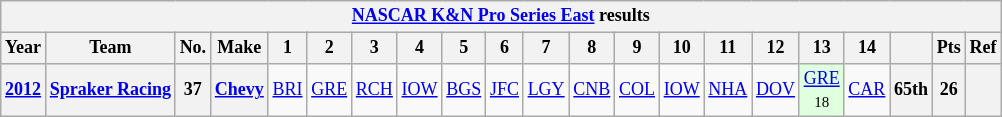<table class="wikitable" style="text-align:center; font-size:75%">
<tr>
<th colspan=45><a href='#'>NASCAR K&N Pro Series East</a> results</th>
</tr>
<tr>
<th>Year</th>
<th>Team</th>
<th>No.</th>
<th>Make</th>
<th>1</th>
<th>2</th>
<th>3</th>
<th>4</th>
<th>5</th>
<th>6</th>
<th>7</th>
<th>8</th>
<th>9</th>
<th>10</th>
<th>11</th>
<th>12</th>
<th>13</th>
<th>14</th>
<th></th>
<th>Pts</th>
<th>Ref</th>
</tr>
<tr>
<th><a href='#'>2012</a></th>
<th><a href='#'>Spraker Racing</a></th>
<th>37</th>
<th><a href='#'>Chevy</a></th>
<td><a href='#'>BRI</a></td>
<td><a href='#'>GRE</a></td>
<td><a href='#'>RCH</a></td>
<td><a href='#'>IOW</a></td>
<td><a href='#'>BGS</a></td>
<td><a href='#'>JFC</a></td>
<td><a href='#'>LGY</a></td>
<td><a href='#'>CNB</a></td>
<td><a href='#'>COL</a></td>
<td><a href='#'>IOW</a></td>
<td><a href='#'>NHA</a></td>
<td><a href='#'>DOV</a></td>
<td style="background:#DFFFDF;"><a href='#'>GRE</a><br><small>18</small></td>
<td><a href='#'>CAR</a></td>
<th>65th</th>
<th>26</th>
<th></th>
</tr>
</table>
